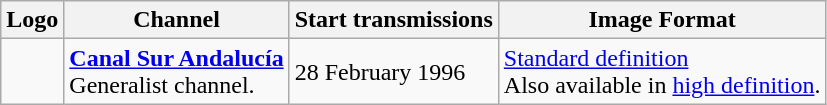<table class="wikitable">
<tr>
<th>Logo</th>
<th>Channel</th>
<th>Start transmissions</th>
<th>Image Format</th>
</tr>
<tr>
<td></td>
<td><strong><a href='#'>Canal Sur Andalucía</a></strong><br>Generalist channel.</td>
<td>28 February 1996</td>
<td><a href='#'>Standard definition</a><br>Also available in <a href='#'>high definition</a>.</td>
</tr>
</table>
